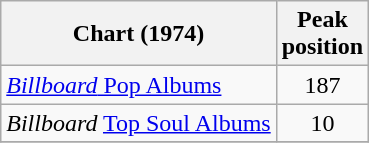<table class="wikitable">
<tr>
<th>Chart (1974)</th>
<th>Peak<br>position</th>
</tr>
<tr>
<td><a href='#'><em>Billboard</em> Pop Albums</a></td>
<td align=center>187</td>
</tr>
<tr>
<td><em>Billboard</em> <a href='#'>Top Soul Albums</a></td>
<td align=center>10</td>
</tr>
<tr>
</tr>
</table>
